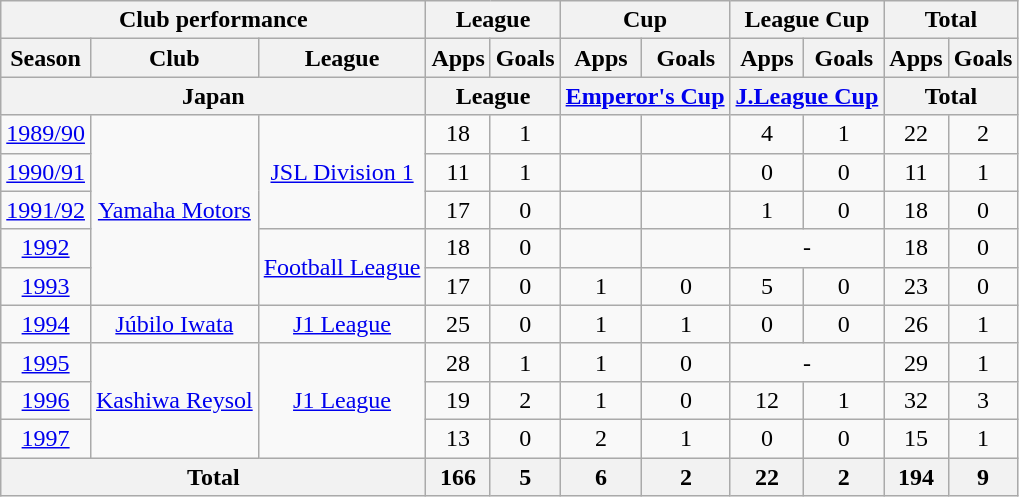<table class="wikitable" style="text-align:center;">
<tr>
<th colspan=3>Club performance</th>
<th colspan=2>League</th>
<th colspan=2>Cup</th>
<th colspan=2>League Cup</th>
<th colspan=2>Total</th>
</tr>
<tr>
<th>Season</th>
<th>Club</th>
<th>League</th>
<th>Apps</th>
<th>Goals</th>
<th>Apps</th>
<th>Goals</th>
<th>Apps</th>
<th>Goals</th>
<th>Apps</th>
<th>Goals</th>
</tr>
<tr>
<th colspan=3>Japan</th>
<th colspan=2>League</th>
<th colspan=2><a href='#'>Emperor's Cup</a></th>
<th colspan=2><a href='#'>J.League Cup</a></th>
<th colspan=2>Total</th>
</tr>
<tr>
<td><a href='#'>1989/90</a></td>
<td rowspan="5"><a href='#'>Yamaha Motors</a></td>
<td rowspan="3"><a href='#'>JSL Division 1</a></td>
<td>18</td>
<td>1</td>
<td></td>
<td></td>
<td>4</td>
<td>1</td>
<td>22</td>
<td>2</td>
</tr>
<tr>
<td><a href='#'>1990/91</a></td>
<td>11</td>
<td>1</td>
<td></td>
<td></td>
<td>0</td>
<td>0</td>
<td>11</td>
<td>1</td>
</tr>
<tr>
<td><a href='#'>1991/92</a></td>
<td>17</td>
<td>0</td>
<td></td>
<td></td>
<td>1</td>
<td>0</td>
<td>18</td>
<td>0</td>
</tr>
<tr>
<td><a href='#'>1992</a></td>
<td rowspan="2"><a href='#'>Football League</a></td>
<td>18</td>
<td>0</td>
<td></td>
<td></td>
<td colspan="2">-</td>
<td>18</td>
<td>0</td>
</tr>
<tr>
<td><a href='#'>1993</a></td>
<td>17</td>
<td>0</td>
<td>1</td>
<td>0</td>
<td>5</td>
<td>0</td>
<td>23</td>
<td>0</td>
</tr>
<tr>
<td><a href='#'>1994</a></td>
<td><a href='#'>Júbilo Iwata</a></td>
<td><a href='#'>J1 League</a></td>
<td>25</td>
<td>0</td>
<td>1</td>
<td>1</td>
<td>0</td>
<td>0</td>
<td>26</td>
<td>1</td>
</tr>
<tr>
<td><a href='#'>1995</a></td>
<td rowspan="3"><a href='#'>Kashiwa Reysol</a></td>
<td rowspan="3"><a href='#'>J1 League</a></td>
<td>28</td>
<td>1</td>
<td>1</td>
<td>0</td>
<td colspan="2">-</td>
<td>29</td>
<td>1</td>
</tr>
<tr>
<td><a href='#'>1996</a></td>
<td>19</td>
<td>2</td>
<td>1</td>
<td>0</td>
<td>12</td>
<td>1</td>
<td>32</td>
<td>3</td>
</tr>
<tr>
<td><a href='#'>1997</a></td>
<td>13</td>
<td>0</td>
<td>2</td>
<td>1</td>
<td>0</td>
<td>0</td>
<td>15</td>
<td>1</td>
</tr>
<tr>
<th colspan=3>Total</th>
<th>166</th>
<th>5</th>
<th>6</th>
<th>2</th>
<th>22</th>
<th>2</th>
<th>194</th>
<th>9</th>
</tr>
</table>
